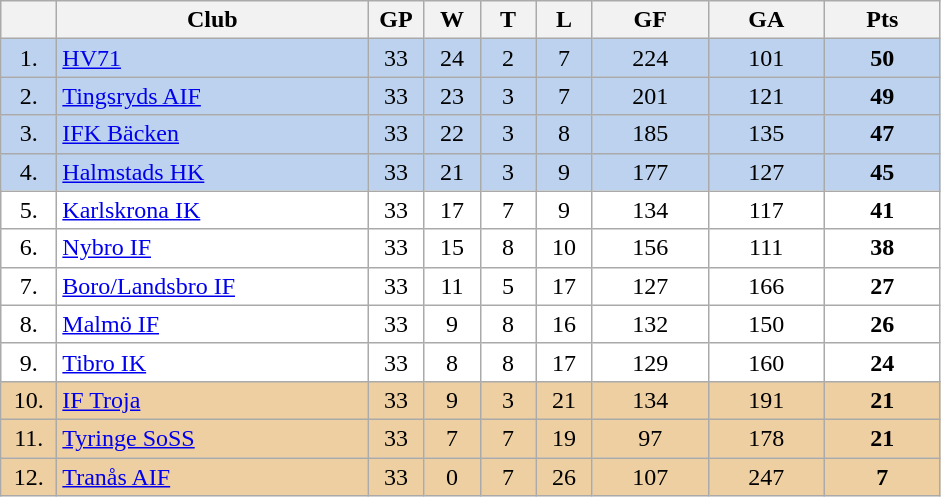<table class="wikitable">
<tr>
<th width="30"></th>
<th width="200">Club</th>
<th width="30">GP</th>
<th width="30">W</th>
<th width="30">T</th>
<th width="30">L</th>
<th width="70">GF</th>
<th width="70">GA</th>
<th width="70">Pts</th>
</tr>
<tr bgcolor="#BCD2EE" align="center">
<td>1.</td>
<td align="left"><a href='#'>HV71</a></td>
<td>33</td>
<td>24</td>
<td>2</td>
<td>7</td>
<td>224</td>
<td>101</td>
<td><strong>50</strong></td>
</tr>
<tr bgcolor="#BCD2EE" align="center">
<td>2.</td>
<td align="left"><a href='#'>Tingsryds AIF</a></td>
<td>33</td>
<td>23</td>
<td>3</td>
<td>7</td>
<td>201</td>
<td>121</td>
<td><strong>49</strong></td>
</tr>
<tr bgcolor="#BCD2EE" align="center">
<td>3.</td>
<td align="left"><a href='#'>IFK Bäcken</a></td>
<td>33</td>
<td>22</td>
<td>3</td>
<td>8</td>
<td>185</td>
<td>135</td>
<td><strong>47</strong></td>
</tr>
<tr bgcolor="#BCD2EE" align="center">
<td>4.</td>
<td align="left"><a href='#'>Halmstads HK</a></td>
<td>33</td>
<td>21</td>
<td>3</td>
<td>9</td>
<td>177</td>
<td>127</td>
<td><strong>45</strong></td>
</tr>
<tr bgcolor="#FFFFFF" align="center">
<td>5.</td>
<td align="left"><a href='#'>Karlskrona IK</a></td>
<td>33</td>
<td>17</td>
<td>7</td>
<td>9</td>
<td>134</td>
<td>117</td>
<td><strong>41</strong></td>
</tr>
<tr bgcolor="#FFFFFF" align="center">
<td>6.</td>
<td align="left"><a href='#'>Nybro IF</a></td>
<td>33</td>
<td>15</td>
<td>8</td>
<td>10</td>
<td>156</td>
<td>111</td>
<td><strong>38</strong></td>
</tr>
<tr bgcolor="#FFFFFF" align="center">
<td>7.</td>
<td align="left"><a href='#'>Boro/Landsbro IF</a></td>
<td>33</td>
<td>11</td>
<td>5</td>
<td>17</td>
<td>127</td>
<td>166</td>
<td><strong>27</strong></td>
</tr>
<tr bgcolor="#FFFFFF" align="center">
<td>8.</td>
<td align="left"><a href='#'>Malmö IF</a></td>
<td>33</td>
<td>9</td>
<td>8</td>
<td>16</td>
<td>132</td>
<td>150</td>
<td><strong>26</strong></td>
</tr>
<tr bgcolor="#FFFFFF" align="center">
<td>9.</td>
<td align="left"><a href='#'>Tibro IK</a></td>
<td>33</td>
<td>8</td>
<td>8</td>
<td>17</td>
<td>129</td>
<td>160</td>
<td><strong>24</strong></td>
</tr>
<tr bgcolor="#EECFA1" align="center">
<td>10.</td>
<td align="left"><a href='#'>IF Troja</a></td>
<td>33</td>
<td>9</td>
<td>3</td>
<td>21</td>
<td>134</td>
<td>191</td>
<td><strong>21</strong></td>
</tr>
<tr bgcolor="#EECFA1" align="center">
<td>11.</td>
<td align="left"><a href='#'>Tyringe SoSS</a></td>
<td>33</td>
<td>7</td>
<td>7</td>
<td>19</td>
<td>97</td>
<td>178</td>
<td><strong>21</strong></td>
</tr>
<tr bgcolor="#EECFA1" align="center">
<td>12.</td>
<td align="left"><a href='#'>Tranås AIF</a></td>
<td>33</td>
<td>0</td>
<td>7</td>
<td>26</td>
<td>107</td>
<td>247</td>
<td><strong>7</strong></td>
</tr>
</table>
